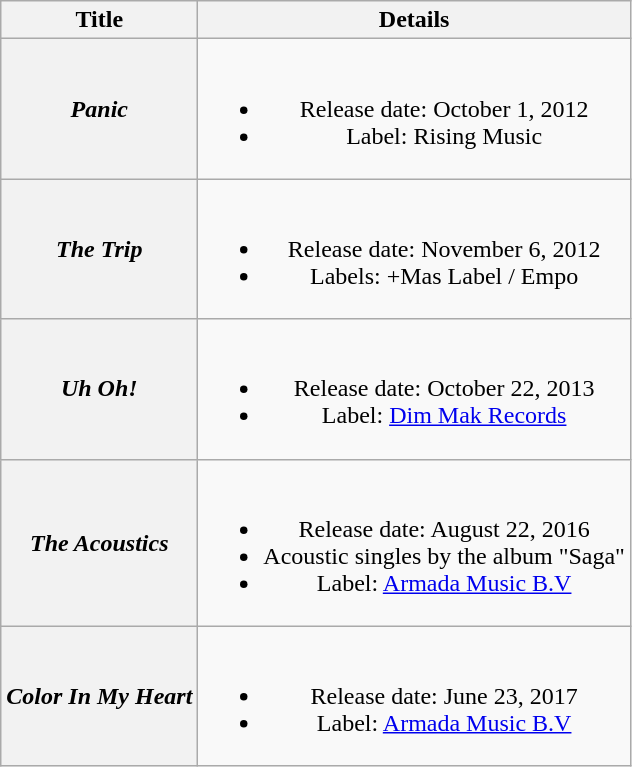<table class="wikitable plainrowheaders" style="text-align:center;">
<tr>
<th scope="col">Title</th>
<th scope="col">Details</th>
</tr>
<tr>
<th scope="row"><em>Panic</em></th>
<td><br><ul><li>Release date: October 1, 2012</li><li>Label: Rising Music</li></ul></td>
</tr>
<tr>
<th scope="row"><em>The Trip</em></th>
<td><br><ul><li>Release date: November 6, 2012</li><li>Labels: +Mas Label / Empo</li></ul></td>
</tr>
<tr>
<th scope="row"><em>Uh Oh!</em></th>
<td><br><ul><li>Release date: October 22, 2013</li><li>Label: <a href='#'>Dim Mak Records</a></li></ul></td>
</tr>
<tr>
<th scope="row"><em>The Acoustics</em></th>
<td><br><ul><li>Release date: August 22, 2016</li><li>Acoustic singles by the album "Saga"</li><li>Label: <a href='#'>Armada Music B.V</a></li></ul></td>
</tr>
<tr>
<th scope="row"><em>Color In My Heart</em></th>
<td><br><ul><li>Release date: June 23, 2017</li><li>Label: <a href='#'>Armada Music B.V</a></li></ul></td>
</tr>
</table>
